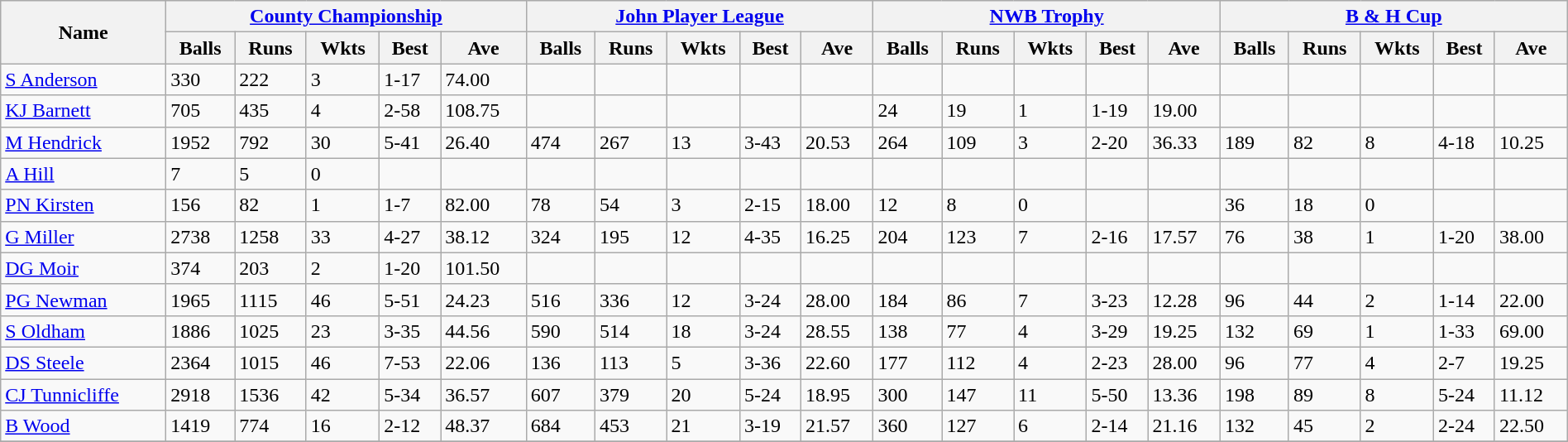<table class="wikitable" width="100%">
<tr bgcolor="#efefef">
<th rowspan=2>Name</th>
<th colspan=5><a href='#'>County Championship</a></th>
<th colspan=5><a href='#'>John Player League</a></th>
<th colspan=5><a href='#'>NWB Trophy</a></th>
<th colspan=5><a href='#'>B & H Cup</a></th>
</tr>
<tr>
<th>Balls</th>
<th>Runs</th>
<th>Wkts</th>
<th>Best</th>
<th>Ave</th>
<th>Balls</th>
<th>Runs</th>
<th>Wkts</th>
<th>Best</th>
<th>Ave</th>
<th>Balls</th>
<th>Runs</th>
<th>Wkts</th>
<th>Best</th>
<th>Ave</th>
<th>Balls</th>
<th>Runs</th>
<th>Wkts</th>
<th>Best</th>
<th>Ave</th>
</tr>
<tr>
<td><a href='#'>S Anderson</a></td>
<td>330</td>
<td>222</td>
<td>3</td>
<td>1-17</td>
<td>74.00</td>
<td></td>
<td></td>
<td></td>
<td></td>
<td></td>
<td></td>
<td></td>
<td></td>
<td></td>
<td></td>
<td></td>
<td></td>
<td></td>
<td></td>
<td></td>
</tr>
<tr>
<td><a href='#'>KJ Barnett</a></td>
<td>705</td>
<td>435</td>
<td>4</td>
<td>2-58</td>
<td>108.75</td>
<td></td>
<td></td>
<td></td>
<td></td>
<td></td>
<td>24</td>
<td>19</td>
<td>1</td>
<td>1-19</td>
<td>19.00</td>
<td></td>
<td></td>
<td></td>
<td></td>
<td></td>
</tr>
<tr>
<td><a href='#'>M Hendrick</a></td>
<td>1952</td>
<td>792</td>
<td>30</td>
<td>5-41</td>
<td>26.40</td>
<td>474</td>
<td>267</td>
<td>13</td>
<td>3-43</td>
<td>20.53</td>
<td>264</td>
<td>109</td>
<td>3</td>
<td>2-20</td>
<td>36.33</td>
<td>189</td>
<td>82</td>
<td>8</td>
<td>4-18</td>
<td>10.25</td>
</tr>
<tr>
<td><a href='#'>A Hill</a></td>
<td>7</td>
<td>5</td>
<td>0</td>
<td></td>
<td></td>
<td></td>
<td></td>
<td></td>
<td></td>
<td></td>
<td></td>
<td></td>
<td></td>
<td></td>
<td></td>
<td></td>
<td></td>
<td></td>
<td></td>
<td></td>
</tr>
<tr>
<td><a href='#'>PN Kirsten</a></td>
<td>156</td>
<td>82</td>
<td>1</td>
<td>1-7</td>
<td>82.00</td>
<td>78</td>
<td>54</td>
<td>3</td>
<td>2-15</td>
<td>18.00</td>
<td>12</td>
<td>8</td>
<td>0</td>
<td></td>
<td></td>
<td>36</td>
<td>18</td>
<td>0</td>
<td></td>
<td></td>
</tr>
<tr>
<td><a href='#'>G Miller</a></td>
<td>2738</td>
<td>1258</td>
<td>33</td>
<td>4-27</td>
<td>38.12</td>
<td>324</td>
<td>195</td>
<td>12</td>
<td>4-35</td>
<td>16.25</td>
<td>204</td>
<td>123</td>
<td>7</td>
<td>2-16</td>
<td>17.57</td>
<td>76</td>
<td>38</td>
<td>1</td>
<td>1-20</td>
<td>38.00</td>
</tr>
<tr>
<td><a href='#'>DG Moir</a></td>
<td>374</td>
<td>203</td>
<td>2</td>
<td>1-20</td>
<td>101.50</td>
<td></td>
<td></td>
<td></td>
<td></td>
<td></td>
<td></td>
<td></td>
<td></td>
<td></td>
<td></td>
<td></td>
<td></td>
<td></td>
<td></td>
<td></td>
</tr>
<tr>
<td><a href='#'>PG Newman</a></td>
<td>1965</td>
<td>1115</td>
<td>46</td>
<td>5-51</td>
<td>24.23</td>
<td>516</td>
<td>336</td>
<td>12</td>
<td>3-24</td>
<td>28.00</td>
<td>184</td>
<td>86</td>
<td>7</td>
<td>3-23</td>
<td>12.28</td>
<td>96</td>
<td>44</td>
<td>2</td>
<td>1-14</td>
<td>22.00</td>
</tr>
<tr>
<td><a href='#'>S Oldham</a></td>
<td>1886</td>
<td>1025</td>
<td>23</td>
<td>3-35</td>
<td>44.56</td>
<td>590</td>
<td>514</td>
<td>18</td>
<td>3-24</td>
<td>28.55</td>
<td>138</td>
<td>77</td>
<td>4</td>
<td>3-29</td>
<td>19.25</td>
<td>132</td>
<td>69</td>
<td>1</td>
<td>1-33</td>
<td>69.00</td>
</tr>
<tr>
<td><a href='#'>DS Steele</a></td>
<td>2364</td>
<td>1015</td>
<td>46</td>
<td>7-53</td>
<td>22.06</td>
<td>136</td>
<td>113</td>
<td>5</td>
<td>3-36</td>
<td>22.60</td>
<td>177</td>
<td>112</td>
<td>4</td>
<td>2-23</td>
<td>28.00</td>
<td>96</td>
<td>77</td>
<td>4</td>
<td>2-7</td>
<td>19.25</td>
</tr>
<tr>
<td><a href='#'>CJ Tunnicliffe</a></td>
<td>2918</td>
<td>1536</td>
<td>42</td>
<td>5-34</td>
<td>36.57</td>
<td>607</td>
<td>379</td>
<td>20</td>
<td>5-24</td>
<td>18.95</td>
<td>300</td>
<td>147</td>
<td>11</td>
<td>5-50</td>
<td>13.36</td>
<td>198</td>
<td>89</td>
<td>8</td>
<td>5-24</td>
<td>11.12</td>
</tr>
<tr>
<td><a href='#'>B Wood</a></td>
<td>1419</td>
<td>774</td>
<td>16</td>
<td>2-12</td>
<td>48.37</td>
<td>684</td>
<td>453</td>
<td>21</td>
<td>3-19</td>
<td>21.57</td>
<td>360</td>
<td>127</td>
<td>6</td>
<td>2-14</td>
<td>21.16</td>
<td>132</td>
<td>45</td>
<td>2</td>
<td>2-24</td>
<td>22.50</td>
</tr>
<tr>
</tr>
</table>
